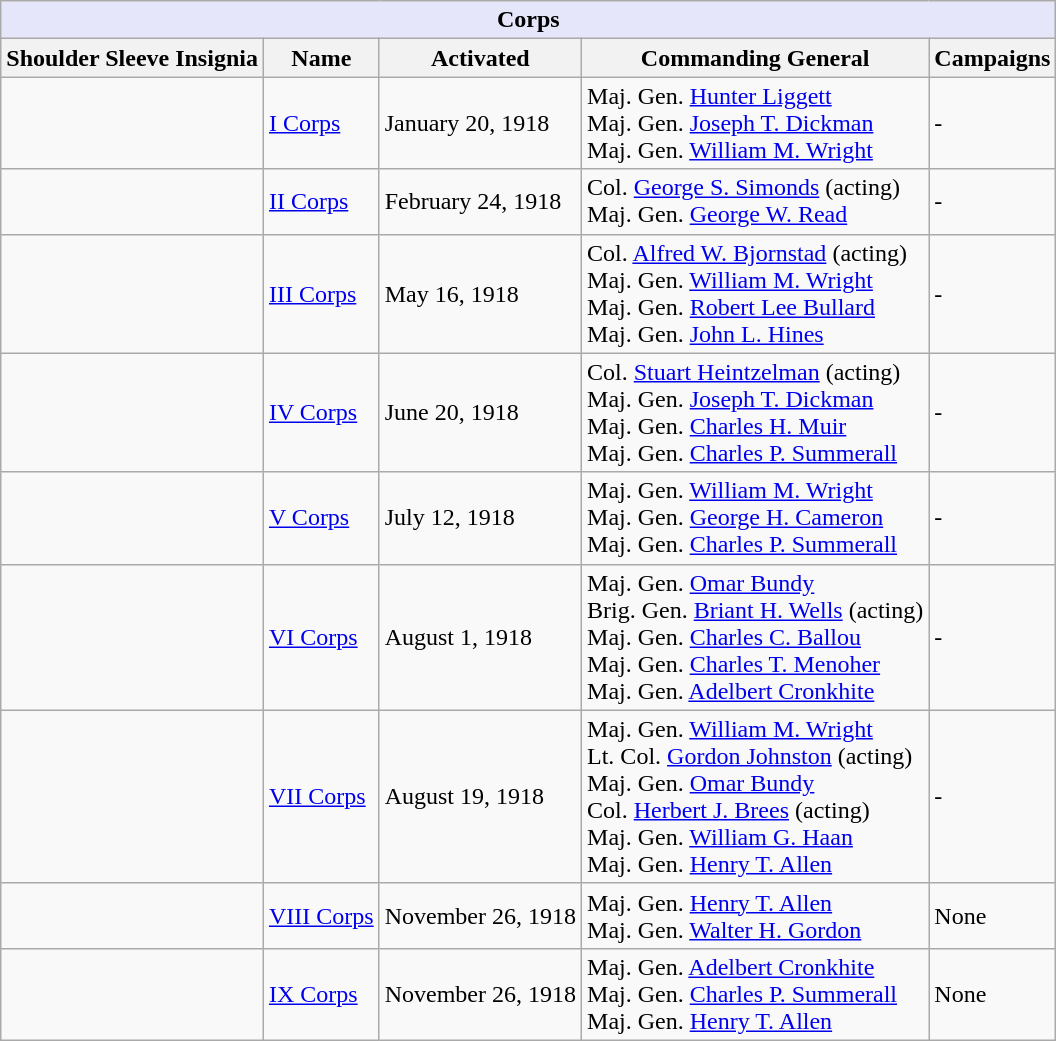<table class="wikitable">
<tr>
<th style="align: center; background: lavender;" colspan="9">Corps</th>
</tr>
<tr>
<th style="text-align: center; ">Shoulder Sleeve Insignia</th>
<th style="text-align: center; ">Name</th>
<th style="text-align: center; ">Activated</th>
<th style="text-align: center; ">Commanding General</th>
<th style="text-align: center; ">Campaigns</th>
</tr>
<tr>
<td></td>
<td><a href='#'>I Corps</a></td>
<td>January 20, 1918</td>
<td>Maj. Gen. <a href='#'>Hunter Liggett</a><br>Maj. Gen. <a href='#'>Joseph T. Dickman</a><br>Maj. Gen. <a href='#'>William M. Wright</a></td>
<td>-</td>
</tr>
<tr>
<td></td>
<td><a href='#'>II Corps</a></td>
<td>February 24, 1918</td>
<td>Col. <a href='#'>George S. Simonds</a> (acting)<br>Maj. Gen. <a href='#'>George W. Read</a></td>
<td>-</td>
</tr>
<tr>
<td></td>
<td><a href='#'>III Corps</a></td>
<td>May 16, 1918</td>
<td>Col. <a href='#'>Alfred W. Bjornstad</a> (acting)<br>Maj. Gen. <a href='#'>William M. Wright</a><br>Maj. Gen. <a href='#'>Robert Lee Bullard</a><br>Maj. Gen. <a href='#'>John L. Hines</a></td>
<td>-</td>
</tr>
<tr>
<td></td>
<td><a href='#'>IV Corps</a></td>
<td>June 20, 1918</td>
<td>Col. <a href='#'>Stuart Heintzelman</a> (acting)<br>Maj. Gen. <a href='#'>Joseph T. Dickman</a><br>Maj. Gen. <a href='#'>Charles H. Muir</a><br>Maj. Gen. <a href='#'>Charles P. Summerall</a></td>
<td>-</td>
</tr>
<tr>
<td></td>
<td><a href='#'>V Corps</a></td>
<td>July 12, 1918</td>
<td>Maj. Gen. <a href='#'>William M. Wright</a><br>Maj. Gen. <a href='#'>George H. Cameron</a><br>Maj. Gen. <a href='#'>Charles P. Summerall</a></td>
<td>-</td>
</tr>
<tr>
<td></td>
<td><a href='#'>VI Corps</a></td>
<td>August 1, 1918</td>
<td>Maj. Gen. <a href='#'>Omar Bundy</a><br>Brig. Gen. <a href='#'>Briant H. Wells</a> (acting)<br>Maj. Gen. <a href='#'>Charles C. Ballou</a><br>Maj. Gen. <a href='#'>Charles T. Menoher</a><br>Maj. Gen. <a href='#'>Adelbert Cronkhite</a></td>
<td>-</td>
</tr>
<tr>
<td></td>
<td><a href='#'>VII Corps</a></td>
<td>August 19, 1918</td>
<td>Maj. Gen. <a href='#'>William M. Wright</a><br>Lt. Col. <a href='#'>Gordon Johnston</a> (acting)<br>Maj. Gen. <a href='#'>Omar Bundy</a><br>Col. <a href='#'>Herbert J. Brees</a> (acting)<br>Maj. Gen. <a href='#'>William G. Haan</a><br>Maj. Gen. <a href='#'>Henry T. Allen</a></td>
<td>-</td>
</tr>
<tr>
<td></td>
<td><a href='#'>VIII Corps</a></td>
<td>November 26, 1918</td>
<td>Maj. Gen. <a href='#'>Henry T. Allen</a><br>Maj. Gen. <a href='#'>Walter H. Gordon</a></td>
<td>None</td>
</tr>
<tr>
<td></td>
<td><a href='#'>IX Corps</a></td>
<td>November 26, 1918</td>
<td>Maj. Gen. <a href='#'>Adelbert Cronkhite</a><br>Maj. Gen. <a href='#'>Charles P. Summerall</a><br>Maj. Gen. <a href='#'>Henry T. Allen</a></td>
<td>None</td>
</tr>
</table>
